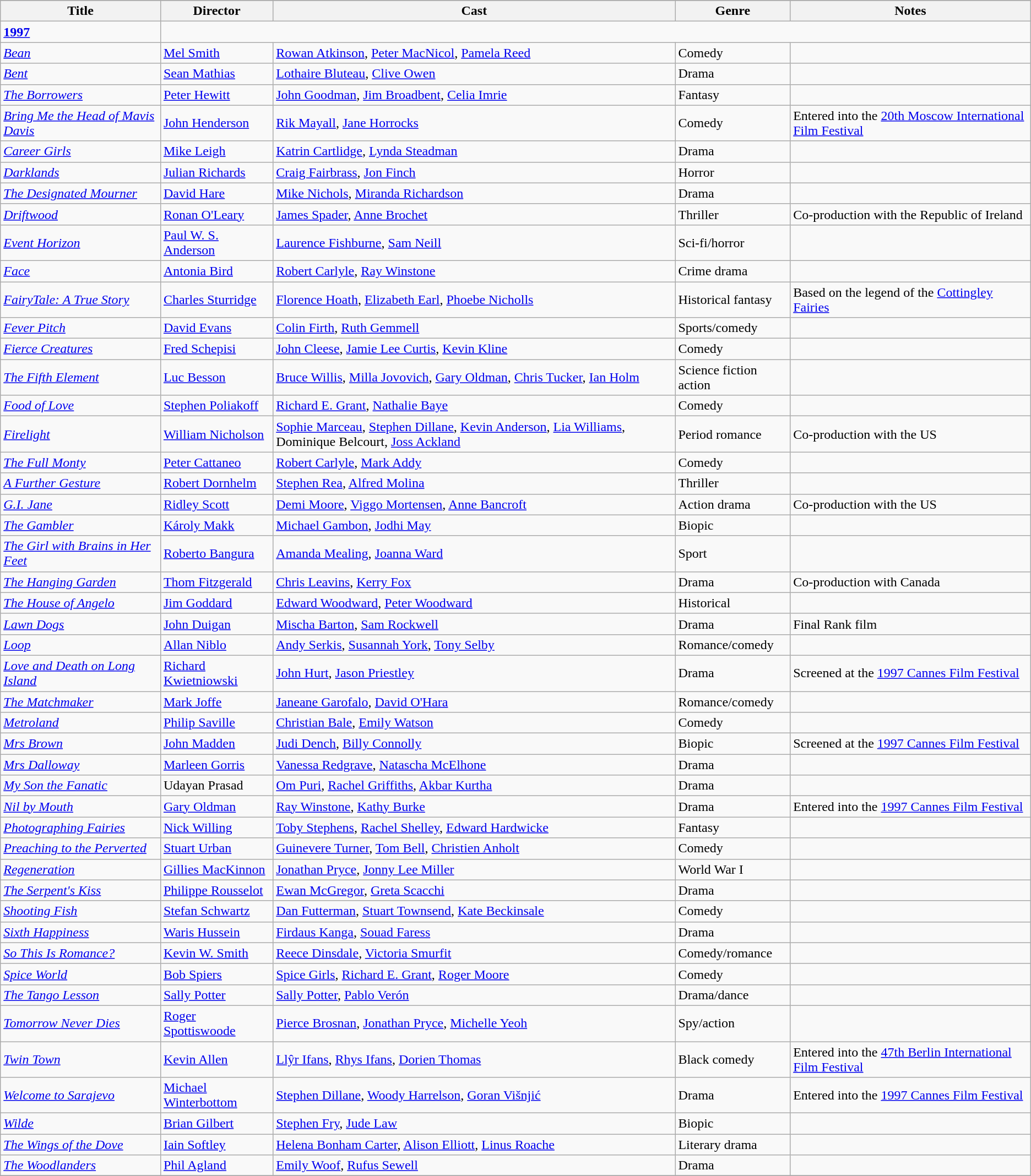<table class="wikitable">
<tr>
</tr>
<tr>
<th>Title</th>
<th>Director</th>
<th>Cast</th>
<th>Genre</th>
<th>Notes</th>
</tr>
<tr>
<td><strong><a href='#'>1997</a></strong></td>
</tr>
<tr>
<td><em><a href='#'>Bean</a></em></td>
<td><a href='#'>Mel Smith</a></td>
<td><a href='#'>Rowan Atkinson</a>, <a href='#'>Peter MacNicol</a>, <a href='#'>Pamela Reed</a></td>
<td>Comedy</td>
<td></td>
</tr>
<tr>
<td><em><a href='#'>Bent</a></em></td>
<td><a href='#'>Sean Mathias</a></td>
<td><a href='#'>Lothaire Bluteau</a>, <a href='#'>Clive Owen</a></td>
<td>Drama</td>
<td></td>
</tr>
<tr>
<td><em><a href='#'>The Borrowers</a></em></td>
<td><a href='#'>Peter Hewitt</a></td>
<td><a href='#'>John Goodman</a>, <a href='#'>Jim Broadbent</a>, <a href='#'>Celia Imrie</a></td>
<td>Fantasy</td>
<td></td>
</tr>
<tr>
<td><em><a href='#'>Bring Me the Head of Mavis Davis</a></em></td>
<td><a href='#'>John Henderson</a></td>
<td><a href='#'>Rik Mayall</a>, <a href='#'>Jane Horrocks</a></td>
<td>Comedy</td>
<td>Entered into the <a href='#'>20th Moscow International Film Festival</a></td>
</tr>
<tr>
<td><em><a href='#'>Career Girls</a></em></td>
<td><a href='#'>Mike Leigh</a></td>
<td><a href='#'>Katrin Cartlidge</a>, <a href='#'>Lynda Steadman</a></td>
<td>Drama</td>
<td></td>
</tr>
<tr>
<td><em><a href='#'>Darklands</a></em></td>
<td><a href='#'>Julian Richards</a></td>
<td><a href='#'>Craig Fairbrass</a>, <a href='#'>Jon Finch</a></td>
<td>Horror</td>
<td></td>
</tr>
<tr>
<td><em><a href='#'>The Designated Mourner</a></em></td>
<td><a href='#'>David Hare</a></td>
<td><a href='#'>Mike Nichols</a>, <a href='#'>Miranda Richardson</a></td>
<td>Drama</td>
<td></td>
</tr>
<tr>
<td><em><a href='#'>Driftwood</a></em></td>
<td><a href='#'>Ronan O'Leary</a></td>
<td><a href='#'>James Spader</a>, <a href='#'>Anne Brochet</a></td>
<td>Thriller</td>
<td>Co-production with the Republic of Ireland </td>
</tr>
<tr>
<td><em><a href='#'>Event Horizon</a></em></td>
<td><a href='#'>Paul W. S. Anderson</a></td>
<td><a href='#'>Laurence Fishburne</a>, <a href='#'>Sam Neill</a></td>
<td>Sci-fi/horror</td>
<td></td>
</tr>
<tr>
<td><em><a href='#'>Face</a></em></td>
<td><a href='#'>Antonia Bird</a></td>
<td><a href='#'>Robert Carlyle</a>, <a href='#'>Ray Winstone</a></td>
<td>Crime drama</td>
<td></td>
</tr>
<tr>
<td><em><a href='#'>FairyTale: A True Story</a></em></td>
<td><a href='#'>Charles Sturridge</a></td>
<td><a href='#'>Florence Hoath</a>, <a href='#'>Elizabeth Earl</a>, <a href='#'>Phoebe Nicholls</a></td>
<td>Historical fantasy</td>
<td>Based on the legend of the <a href='#'>Cottingley Fairies</a></td>
</tr>
<tr>
<td><em><a href='#'>Fever Pitch</a></em></td>
<td><a href='#'>David Evans</a></td>
<td><a href='#'>Colin Firth</a>, <a href='#'>Ruth Gemmell</a></td>
<td>Sports/comedy</td>
<td></td>
</tr>
<tr>
<td><em><a href='#'>Fierce Creatures</a></em></td>
<td><a href='#'>Fred Schepisi</a></td>
<td><a href='#'>John Cleese</a>, <a href='#'>Jamie Lee Curtis</a>, <a href='#'>Kevin Kline</a></td>
<td>Comedy</td>
<td></td>
</tr>
<tr>
<td><em><a href='#'>The Fifth Element</a></em></td>
<td><a href='#'>Luc Besson</a></td>
<td><a href='#'>Bruce Willis</a>, <a href='#'>Milla Jovovich</a>, <a href='#'>Gary Oldman</a>, <a href='#'>Chris Tucker</a>, <a href='#'>Ian Holm</a></td>
<td>Science fiction action</td>
<td></td>
</tr>
<tr>
<td><em><a href='#'>Food of Love</a></em></td>
<td><a href='#'>Stephen Poliakoff</a></td>
<td><a href='#'>Richard E. Grant</a>, <a href='#'>Nathalie Baye</a></td>
<td>Comedy</td>
<td></td>
</tr>
<tr>
<td><em><a href='#'>Firelight</a></em></td>
<td><a href='#'>William Nicholson</a></td>
<td><a href='#'>Sophie Marceau</a>, <a href='#'>Stephen Dillane</a>, <a href='#'>Kevin Anderson</a>, <a href='#'>Lia Williams</a>, Dominique Belcourt, <a href='#'>Joss Ackland</a></td>
<td>Period romance</td>
<td>Co-production with the US</td>
</tr>
<tr>
<td><em><a href='#'>The Full Monty</a></em></td>
<td><a href='#'>Peter Cattaneo</a></td>
<td><a href='#'>Robert Carlyle</a>, <a href='#'>Mark Addy</a></td>
<td>Comedy</td>
<td></td>
</tr>
<tr>
<td><em><a href='#'>A Further Gesture</a></em></td>
<td><a href='#'>Robert Dornhelm</a></td>
<td><a href='#'>Stephen Rea</a>, <a href='#'>Alfred Molina</a></td>
<td>Thriller</td>
<td></td>
</tr>
<tr>
<td><em><a href='#'>G.I. Jane</a></em></td>
<td><a href='#'>Ridley Scott</a></td>
<td><a href='#'>Demi Moore</a>, <a href='#'>Viggo Mortensen</a>, <a href='#'>Anne Bancroft</a></td>
<td>Action drama</td>
<td>Co-production with the US</td>
</tr>
<tr>
<td><em><a href='#'>The Gambler</a></em></td>
<td><a href='#'>Károly Makk</a></td>
<td><a href='#'>Michael Gambon</a>, <a href='#'>Jodhi May</a></td>
<td>Biopic</td>
<td></td>
</tr>
<tr>
<td><em><a href='#'>The Girl with Brains in Her Feet</a></em></td>
<td><a href='#'>Roberto Bangura</a></td>
<td><a href='#'>Amanda Mealing</a>, <a href='#'>Joanna Ward</a></td>
<td>Sport</td>
<td></td>
</tr>
<tr>
<td><em><a href='#'>The Hanging Garden</a></em></td>
<td><a href='#'>Thom Fitzgerald</a></td>
<td><a href='#'>Chris Leavins</a>, <a href='#'>Kerry Fox</a></td>
<td>Drama</td>
<td>Co-production with Canada</td>
</tr>
<tr>
<td><em><a href='#'>The House of Angelo</a></em></td>
<td><a href='#'>Jim Goddard</a></td>
<td><a href='#'>Edward Woodward</a>, <a href='#'>Peter Woodward</a></td>
<td>Historical</td>
<td></td>
</tr>
<tr>
<td><em><a href='#'>Lawn Dogs</a></em></td>
<td><a href='#'>John Duigan</a></td>
<td><a href='#'>Mischa Barton</a>, <a href='#'>Sam Rockwell</a></td>
<td>Drama</td>
<td>Final Rank film</td>
</tr>
<tr>
<td><em><a href='#'>Loop</a></em></td>
<td><a href='#'>Allan Niblo</a></td>
<td><a href='#'>Andy Serkis</a>, <a href='#'>Susannah York</a>, <a href='#'>Tony Selby</a></td>
<td>Romance/comedy</td>
<td></td>
</tr>
<tr>
<td><em><a href='#'>Love and Death on Long Island</a></em></td>
<td><a href='#'>Richard Kwietniowski</a></td>
<td><a href='#'>John Hurt</a>, <a href='#'>Jason Priestley</a></td>
<td>Drama</td>
<td>Screened at the <a href='#'>1997 Cannes Film Festival</a></td>
</tr>
<tr>
<td><em><a href='#'>The Matchmaker</a></em></td>
<td><a href='#'>Mark Joffe</a></td>
<td><a href='#'>Janeane Garofalo</a>, <a href='#'>David O'Hara</a></td>
<td>Romance/comedy</td>
<td></td>
</tr>
<tr>
<td><em><a href='#'>Metroland</a></em></td>
<td><a href='#'>Philip Saville</a></td>
<td><a href='#'>Christian Bale</a>, <a href='#'>Emily Watson</a></td>
<td>Comedy</td>
<td></td>
</tr>
<tr>
<td><em><a href='#'>Mrs Brown</a></em></td>
<td><a href='#'>John Madden</a></td>
<td><a href='#'>Judi Dench</a>, <a href='#'>Billy Connolly</a></td>
<td>Biopic</td>
<td>Screened at the <a href='#'>1997 Cannes Film Festival</a></td>
</tr>
<tr>
<td><em><a href='#'>Mrs Dalloway</a></em></td>
<td><a href='#'>Marleen Gorris</a></td>
<td><a href='#'>Vanessa Redgrave</a>, <a href='#'>Natascha McElhone</a></td>
<td>Drama</td>
<td></td>
</tr>
<tr>
<td><em><a href='#'>My Son the Fanatic</a></em></td>
<td>Udayan Prasad</td>
<td><a href='#'>Om Puri</a>, <a href='#'>Rachel Griffiths</a>, <a href='#'>Akbar Kurtha</a></td>
<td>Drama</td>
<td></td>
</tr>
<tr>
<td><em><a href='#'>Nil by Mouth</a></em></td>
<td><a href='#'>Gary Oldman</a></td>
<td><a href='#'>Ray Winstone</a>, <a href='#'>Kathy Burke</a></td>
<td>Drama</td>
<td>Entered into the <a href='#'>1997 Cannes Film Festival</a></td>
</tr>
<tr>
<td><em><a href='#'>Photographing Fairies</a></em></td>
<td><a href='#'>Nick Willing</a></td>
<td><a href='#'>Toby Stephens</a>, <a href='#'>Rachel Shelley</a>, <a href='#'>Edward Hardwicke</a></td>
<td>Fantasy</td>
<td></td>
</tr>
<tr>
<td><em><a href='#'>Preaching to the Perverted</a></em></td>
<td><a href='#'>Stuart Urban</a></td>
<td><a href='#'>Guinevere Turner</a>, <a href='#'>Tom Bell</a>, <a href='#'>Christien Anholt</a></td>
<td>Comedy</td>
<td></td>
</tr>
<tr>
<td><em><a href='#'>Regeneration</a></em></td>
<td><a href='#'>Gillies MacKinnon</a></td>
<td><a href='#'>Jonathan Pryce</a>, <a href='#'>Jonny Lee Miller</a></td>
<td>World War I</td>
<td></td>
</tr>
<tr>
<td><em><a href='#'>The Serpent's Kiss</a></em></td>
<td><a href='#'>Philippe Rousselot</a></td>
<td><a href='#'>Ewan McGregor</a>, <a href='#'>Greta Scacchi</a></td>
<td>Drama</td>
<td></td>
</tr>
<tr>
<td><em><a href='#'>Shooting Fish</a></em></td>
<td><a href='#'>Stefan Schwartz</a></td>
<td><a href='#'>Dan Futterman</a>, <a href='#'>Stuart Townsend</a>, <a href='#'>Kate Beckinsale</a></td>
<td>Comedy</td>
<td></td>
</tr>
<tr>
<td><em><a href='#'>Sixth Happiness</a></em></td>
<td><a href='#'>Waris Hussein</a></td>
<td><a href='#'>Firdaus Kanga</a>, <a href='#'>Souad Faress</a></td>
<td>Drama</td>
<td></td>
</tr>
<tr>
<td><em><a href='#'>So This Is Romance?</a></em></td>
<td><a href='#'>Kevin W. Smith</a></td>
<td><a href='#'>Reece Dinsdale</a>, <a href='#'>Victoria Smurfit</a></td>
<td>Comedy/romance</td>
<td></td>
</tr>
<tr>
<td><em><a href='#'>Spice World</a></em></td>
<td><a href='#'>Bob Spiers</a></td>
<td><a href='#'>Spice Girls</a>, <a href='#'>Richard E. Grant</a>, <a href='#'>Roger Moore</a></td>
<td>Comedy</td>
<td></td>
</tr>
<tr>
<td><em><a href='#'>The Tango Lesson</a></em></td>
<td><a href='#'>Sally Potter</a></td>
<td><a href='#'>Sally Potter</a>, <a href='#'>Pablo Verón</a></td>
<td>Drama/dance</td>
<td></td>
</tr>
<tr>
<td><em><a href='#'>Tomorrow Never Dies</a></em></td>
<td><a href='#'>Roger Spottiswoode</a></td>
<td><a href='#'>Pierce Brosnan</a>, <a href='#'>Jonathan Pryce</a>, <a href='#'>Michelle Yeoh</a></td>
<td>Spy/action</td>
<td></td>
</tr>
<tr>
<td><em><a href='#'>Twin Town</a></em></td>
<td><a href='#'>Kevin Allen</a></td>
<td><a href='#'>Llŷr Ifans</a>, <a href='#'>Rhys Ifans</a>, <a href='#'>Dorien Thomas</a></td>
<td>Black comedy</td>
<td>Entered into the <a href='#'>47th Berlin International Film Festival</a></td>
</tr>
<tr>
<td><em><a href='#'>Welcome to Sarajevo</a></em></td>
<td><a href='#'>Michael Winterbottom</a></td>
<td><a href='#'>Stephen Dillane</a>, <a href='#'>Woody Harrelson</a>, <a href='#'>Goran Višnjić</a></td>
<td>Drama</td>
<td>Entered into the <a href='#'>1997 Cannes Film Festival</a></td>
</tr>
<tr>
<td><em><a href='#'>Wilde</a></em></td>
<td><a href='#'>Brian Gilbert</a></td>
<td><a href='#'>Stephen Fry</a>, <a href='#'>Jude Law</a></td>
<td>Biopic</td>
<td></td>
</tr>
<tr>
<td><em><a href='#'>The Wings of the Dove</a></em></td>
<td><a href='#'>Iain Softley</a></td>
<td><a href='#'>Helena Bonham Carter</a>, <a href='#'>Alison Elliott</a>, <a href='#'>Linus Roache</a></td>
<td>Literary drama</td>
<td></td>
</tr>
<tr>
<td><em><a href='#'>The Woodlanders</a></em></td>
<td><a href='#'>Phil Agland</a></td>
<td><a href='#'>Emily Woof</a>, <a href='#'>Rufus Sewell</a></td>
<td>Drama</td>
<td></td>
</tr>
<tr>
</tr>
</table>
